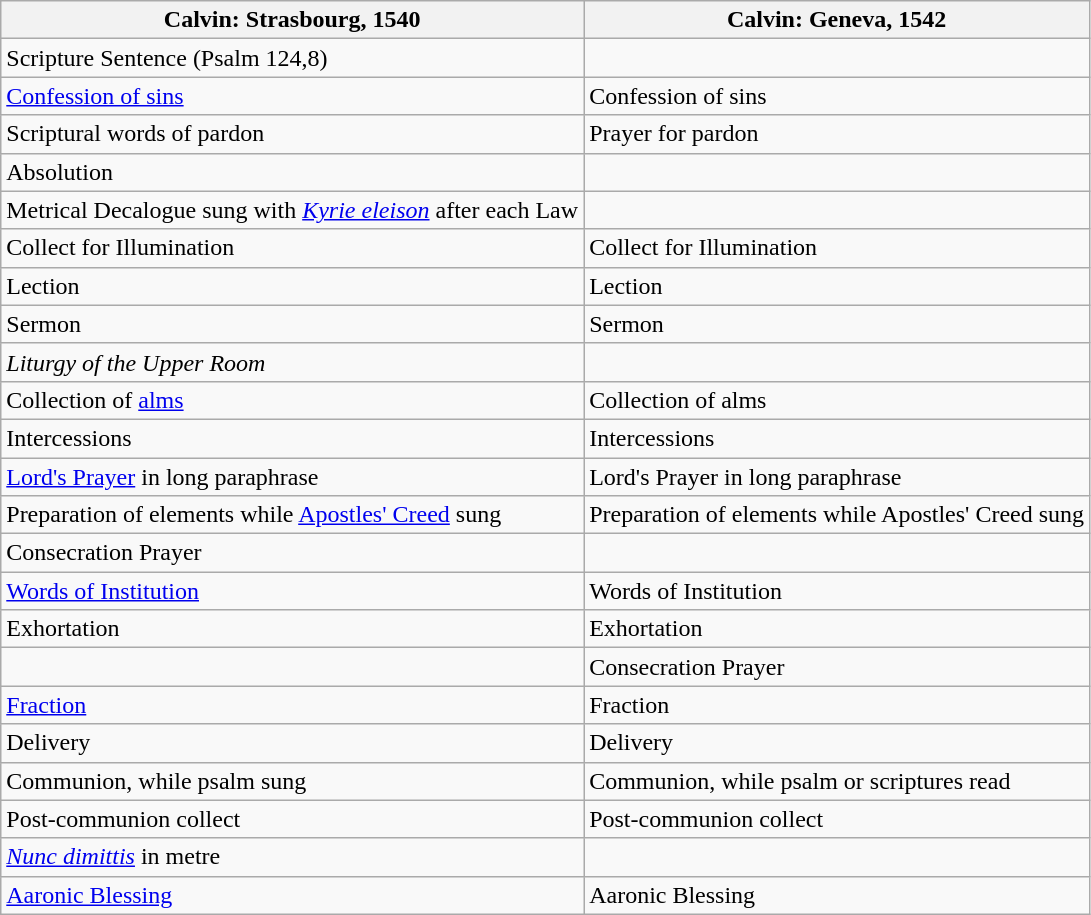<table class="wikitable">
<tr>
<th>Calvin: Strasbourg, 1540</th>
<th>Calvin: Geneva, 1542</th>
</tr>
<tr>
<td>Scripture Sentence (Psalm 124,8)</td>
<td></td>
</tr>
<tr>
<td><a href='#'>Confession of sins</a></td>
<td>Confession of sins</td>
</tr>
<tr>
<td>Scriptural words of pardon</td>
<td>Prayer for pardon</td>
</tr>
<tr>
<td>Absolution</td>
<td></td>
</tr>
<tr>
<td>Metrical Decalogue sung with <em><a href='#'>Kyrie eleison</a></em> after each Law</td>
<td></td>
</tr>
<tr>
<td>Collect for Illumination</td>
<td>Collect for Illumination</td>
</tr>
<tr>
<td>Lection</td>
<td>Lection</td>
</tr>
<tr>
<td>Sermon</td>
<td>Sermon</td>
</tr>
<tr>
<td><em>Liturgy of the Upper Room</em></td>
</tr>
<tr>
<td>Collection of <a href='#'>alms</a></td>
<td>Collection of alms</td>
</tr>
<tr>
<td>Intercessions</td>
<td>Intercessions</td>
</tr>
<tr>
<td><a href='#'>Lord's Prayer</a> in long paraphrase</td>
<td>Lord's Prayer in long paraphrase</td>
</tr>
<tr>
<td>Preparation of elements while <a href='#'>Apostles' Creed</a> sung</td>
<td>Preparation of elements while Apostles' Creed sung</td>
</tr>
<tr>
<td>Consecration Prayer</td>
<td></td>
</tr>
<tr>
<td><a href='#'>Words of Institution</a></td>
<td>Words of Institution</td>
</tr>
<tr>
<td>Exhortation</td>
<td>Exhortation</td>
</tr>
<tr>
<td></td>
<td>Consecration Prayer</td>
</tr>
<tr>
<td><a href='#'>Fraction</a></td>
<td>Fraction</td>
</tr>
<tr>
<td>Delivery</td>
<td>Delivery</td>
</tr>
<tr>
<td>Communion, while psalm sung</td>
<td>Communion, while psalm or scriptures read</td>
</tr>
<tr>
<td>Post-communion collect</td>
<td>Post-communion collect</td>
</tr>
<tr>
<td><em><a href='#'>Nunc dimittis</a></em> in metre</td>
<td></td>
</tr>
<tr>
<td><a href='#'>Aaronic Blessing</a></td>
<td>Aaronic Blessing</td>
</tr>
</table>
